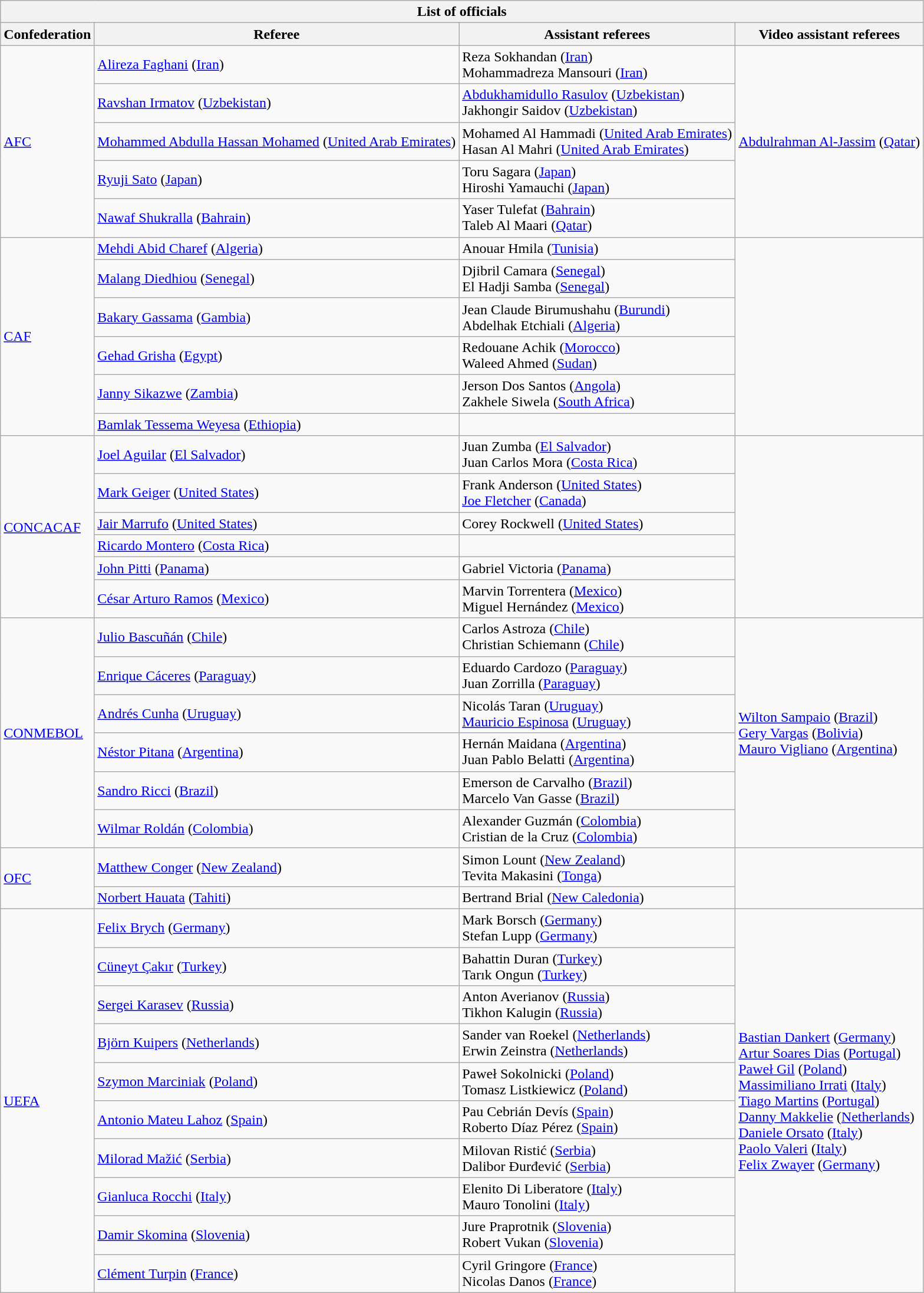<table class="wikitable collapsible collapsed">
<tr>
<th colspan="4">List of officials</th>
</tr>
<tr>
<th>Confederation</th>
<th>Referee</th>
<th>Assistant referees</th>
<th>Video assistant referees</th>
</tr>
<tr>
<td rowspan="5"><a href='#'>AFC</a></td>
<td><a href='#'>Alireza Faghani</a> (<a href='#'>Iran</a>)</td>
<td>Reza Sokhandan (<a href='#'>Iran</a>)<br>Mohammadreza Mansouri (<a href='#'>Iran</a>)</td>
<td rowspan="5"><a href='#'>Abdulrahman Al-Jassim</a> (<a href='#'>Qatar</a>)</td>
</tr>
<tr>
<td><a href='#'>Ravshan Irmatov</a> (<a href='#'>Uzbekistan</a>)</td>
<td><a href='#'>Abdukhamidullo Rasulov</a> (<a href='#'>Uzbekistan</a>)<br>Jakhongir Saidov (<a href='#'>Uzbekistan</a>)</td>
</tr>
<tr>
<td><a href='#'>Mohammed Abdulla Hassan Mohamed</a> (<a href='#'>United Arab Emirates</a>)</td>
<td>Mohamed Al Hammadi (<a href='#'>United Arab Emirates</a>)<br>Hasan Al Mahri (<a href='#'>United Arab Emirates</a>)</td>
</tr>
<tr>
<td><a href='#'>Ryuji Sato</a> (<a href='#'>Japan</a>)</td>
<td>Toru Sagara (<a href='#'>Japan</a>)<br>Hiroshi Yamauchi (<a href='#'>Japan</a>)</td>
</tr>
<tr>
<td><a href='#'>Nawaf Shukralla</a> (<a href='#'>Bahrain</a>)</td>
<td>Yaser Tulefat (<a href='#'>Bahrain</a>)<br>Taleb Al Maari (<a href='#'>Qatar</a>)</td>
</tr>
<tr>
<td rowspan="6"><a href='#'>CAF</a></td>
<td><a href='#'>Mehdi Abid Charef</a> (<a href='#'>Algeria</a>)</td>
<td>Anouar Hmila (<a href='#'>Tunisia</a>)</td>
<td rowspan="6"></td>
</tr>
<tr>
<td><a href='#'>Malang Diedhiou</a> (<a href='#'>Senegal</a>)</td>
<td>Djibril Camara (<a href='#'>Senegal</a>)<br>El Hadji Samba (<a href='#'>Senegal</a>)</td>
</tr>
<tr>
<td><a href='#'>Bakary Gassama</a> (<a href='#'>Gambia</a>)</td>
<td>Jean Claude Birumushahu (<a href='#'>Burundi</a>)<br>Abdelhak Etchiali (<a href='#'>Algeria</a>)</td>
</tr>
<tr>
<td><a href='#'>Gehad Grisha</a> (<a href='#'>Egypt</a>)</td>
<td>Redouane Achik (<a href='#'>Morocco</a>)<br>Waleed Ahmed (<a href='#'>Sudan</a>)</td>
</tr>
<tr>
<td><a href='#'>Janny Sikazwe</a> (<a href='#'>Zambia</a>)</td>
<td>Jerson Dos Santos (<a href='#'>Angola</a>)<br>Zakhele Siwela (<a href='#'>South Africa</a>)</td>
</tr>
<tr>
<td><a href='#'>Bamlak Tessema Weyesa</a> (<a href='#'>Ethiopia</a>)</td>
<td></td>
</tr>
<tr>
<td rowspan="6"><a href='#'>CONCACAF</a></td>
<td><a href='#'>Joel Aguilar</a> (<a href='#'>El Salvador</a>)</td>
<td>Juan Zumba (<a href='#'>El Salvador</a>)<br>Juan Carlos Mora (<a href='#'>Costa Rica</a>)</td>
<td rowspan="6"></td>
</tr>
<tr>
<td><a href='#'>Mark Geiger</a> (<a href='#'>United States</a>)</td>
<td>Frank Anderson (<a href='#'>United States</a>)<br><a href='#'>Joe Fletcher</a> (<a href='#'>Canada</a>)</td>
</tr>
<tr>
<td><a href='#'>Jair Marrufo</a> (<a href='#'>United States</a>)</td>
<td>Corey Rockwell (<a href='#'>United States</a>)</td>
</tr>
<tr>
<td><a href='#'>Ricardo Montero</a> (<a href='#'>Costa Rica</a>)</td>
<td></td>
</tr>
<tr>
<td><a href='#'>John Pitti</a> (<a href='#'>Panama</a>)</td>
<td>Gabriel Victoria (<a href='#'>Panama</a>)</td>
</tr>
<tr>
<td><a href='#'>César Arturo Ramos</a> (<a href='#'>Mexico</a>)</td>
<td>Marvin Torrentera (<a href='#'>Mexico</a>)<br>Miguel Hernández (<a href='#'>Mexico</a>)</td>
</tr>
<tr>
<td rowspan="6"><a href='#'>CONMEBOL</a></td>
<td><a href='#'>Julio Bascuñán</a> (<a href='#'>Chile</a>)</td>
<td>Carlos Astroza (<a href='#'>Chile</a>)<br>Christian Schiemann (<a href='#'>Chile</a>)</td>
<td rowspan="6"><a href='#'>Wilton Sampaio</a> (<a href='#'>Brazil</a>)<br><a href='#'>Gery Vargas</a> (<a href='#'>Bolivia</a>)<br><a href='#'>Mauro Vigliano</a> (<a href='#'>Argentina</a>)</td>
</tr>
<tr>
<td><a href='#'>Enrique Cáceres</a> (<a href='#'>Paraguay</a>)</td>
<td>Eduardo Cardozo (<a href='#'>Paraguay</a>)<br>Juan Zorrilla (<a href='#'>Paraguay</a>)</td>
</tr>
<tr>
<td><a href='#'>Andrés Cunha</a> (<a href='#'>Uruguay</a>)</td>
<td>Nicolás Taran (<a href='#'>Uruguay</a>)<br><a href='#'>Mauricio Espinosa</a> (<a href='#'>Uruguay</a>)</td>
</tr>
<tr>
<td><a href='#'>Néstor Pitana</a> (<a href='#'>Argentina</a>)</td>
<td>Hernán Maidana (<a href='#'>Argentina</a>)<br>Juan Pablo Belatti (<a href='#'>Argentina</a>)</td>
</tr>
<tr>
<td><a href='#'>Sandro Ricci</a> (<a href='#'>Brazil</a>)</td>
<td>Emerson de Carvalho (<a href='#'>Brazil</a>)<br>Marcelo Van Gasse (<a href='#'>Brazil</a>)</td>
</tr>
<tr>
<td><a href='#'>Wilmar Roldán</a> (<a href='#'>Colombia</a>)</td>
<td>Alexander Guzmán (<a href='#'>Colombia</a>)<br>Cristian de la Cruz (<a href='#'>Colombia</a>)</td>
</tr>
<tr>
<td rowspan="2"><a href='#'>OFC</a></td>
<td><a href='#'>Matthew Conger</a> (<a href='#'>New Zealand</a>)</td>
<td>Simon Lount (<a href='#'>New Zealand</a>)<br>Tevita Makasini (<a href='#'>Tonga</a>)</td>
<td rowspan="2"></td>
</tr>
<tr>
<td><a href='#'>Norbert Hauata</a> (<a href='#'>Tahiti</a>)</td>
<td>Bertrand Brial (<a href='#'>New Caledonia</a>)</td>
</tr>
<tr>
<td rowspan="10"><a href='#'>UEFA</a></td>
<td><a href='#'>Felix Brych</a> (<a href='#'>Germany</a>)</td>
<td>Mark Borsch (<a href='#'>Germany</a>)<br>Stefan Lupp (<a href='#'>Germany</a>)</td>
<td rowspan="10"><a href='#'>Bastian Dankert</a> (<a href='#'>Germany</a>)<br><a href='#'>Artur Soares Dias</a> (<a href='#'>Portugal</a>)<br><a href='#'>Paweł Gil</a> (<a href='#'>Poland</a>)<br><a href='#'>Massimiliano Irrati</a> (<a href='#'>Italy</a>)<br><a href='#'>Tiago Martins</a> (<a href='#'>Portugal</a>)<br><a href='#'>Danny Makkelie</a> (<a href='#'>Netherlands</a>)<br><a href='#'>Daniele Orsato</a> (<a href='#'>Italy</a>)<br><a href='#'>Paolo Valeri</a> (<a href='#'>Italy</a>)<br><a href='#'>Felix Zwayer</a> (<a href='#'>Germany</a>)</td>
</tr>
<tr>
<td><a href='#'>Cüneyt Çakır</a> (<a href='#'>Turkey</a>)</td>
<td>Bahattin Duran (<a href='#'>Turkey</a>)<br>Tarık Ongun (<a href='#'>Turkey</a>)</td>
</tr>
<tr>
<td><a href='#'>Sergei Karasev</a> (<a href='#'>Russia</a>)</td>
<td>Anton Averianov (<a href='#'>Russia</a>)<br>Tikhon Kalugin (<a href='#'>Russia</a>)</td>
</tr>
<tr>
<td><a href='#'>Björn Kuipers</a> (<a href='#'>Netherlands</a>)</td>
<td>Sander van Roekel (<a href='#'>Netherlands</a>)<br>Erwin Zeinstra (<a href='#'>Netherlands</a>)</td>
</tr>
<tr>
<td><a href='#'>Szymon Marciniak</a> (<a href='#'>Poland</a>)</td>
<td>Paweł Sokolnicki (<a href='#'>Poland</a>)<br>Tomasz Listkiewicz (<a href='#'>Poland</a>)</td>
</tr>
<tr>
<td><a href='#'>Antonio Mateu Lahoz</a> (<a href='#'>Spain</a>)</td>
<td>Pau Cebrián Devís (<a href='#'>Spain</a>)<br>Roberto Díaz Pérez (<a href='#'>Spain</a>)</td>
</tr>
<tr>
<td><a href='#'>Milorad Mažić</a> (<a href='#'>Serbia</a>)</td>
<td>Milovan Ristić (<a href='#'>Serbia</a>)<br>Dalibor Đurđević (<a href='#'>Serbia</a>)</td>
</tr>
<tr>
<td><a href='#'>Gianluca Rocchi</a> (<a href='#'>Italy</a>)</td>
<td>Elenito Di Liberatore (<a href='#'>Italy</a>)<br>Mauro Tonolini (<a href='#'>Italy</a>)</td>
</tr>
<tr>
<td><a href='#'>Damir Skomina</a> (<a href='#'>Slovenia</a>)</td>
<td>Jure Praprotnik (<a href='#'>Slovenia</a>)<br>Robert Vukan (<a href='#'>Slovenia</a>)</td>
</tr>
<tr>
<td><a href='#'>Clément Turpin</a> (<a href='#'>France</a>)</td>
<td>Cyril Gringore (<a href='#'>France</a>)<br>Nicolas Danos (<a href='#'>France</a>)</td>
</tr>
</table>
